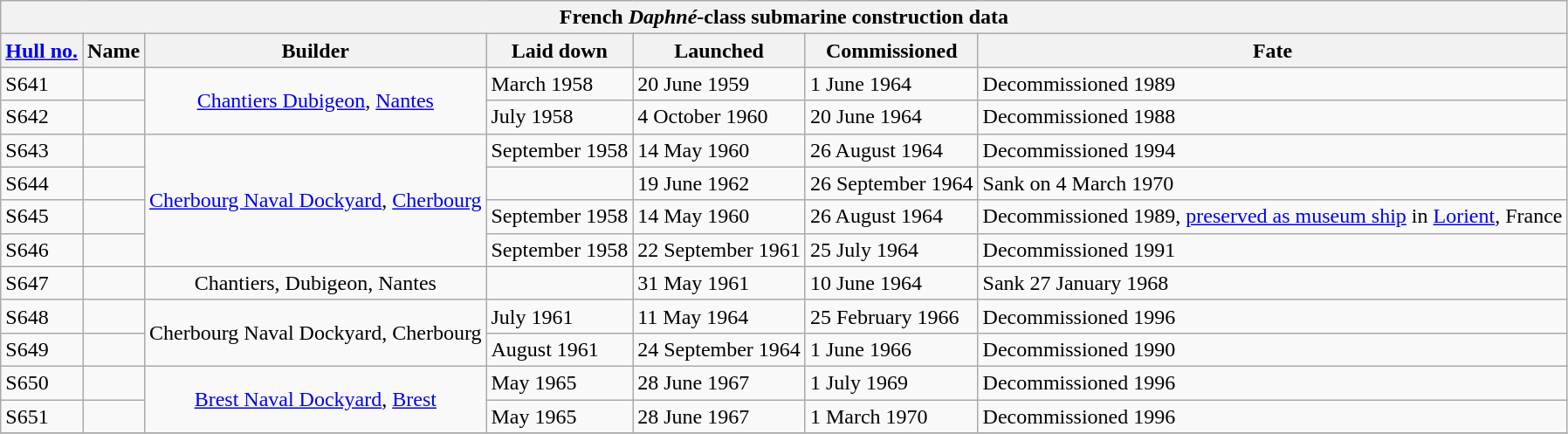<table class="wikitable">
<tr>
<th colspan="7" align="center">French <em>Daphné</em>-class submarine construction data</th>
</tr>
<tr>
<th><a href='#'>Hull no.</a></th>
<th>Name</th>
<th>Builder</th>
<th>Laid down</th>
<th>Launched</th>
<th>Commissioned</th>
<th>Fate</th>
</tr>
<tr>
<td>S641</td>
<td></td>
<td rowspan="2" align="center"><a href='#'>Chantiers Dubigeon</a>, <a href='#'>Nantes</a></td>
<td>March 1958</td>
<td>20 June 1959</td>
<td>1 June 1964</td>
<td>Decommissioned 1989</td>
</tr>
<tr>
<td>S642</td>
<td></td>
<td>July 1958</td>
<td>4 October 1960</td>
<td>20 June 1964</td>
<td>Decommissioned 1988</td>
</tr>
<tr>
<td>S643</td>
<td></td>
<td rowspan="4" align="center"><a href='#'>Cherbourg Naval Dockyard</a>, <a href='#'>Cherbourg</a></td>
<td>September 1958</td>
<td>14 May 1960</td>
<td>26 August 1964</td>
<td>Decommissioned 1994</td>
</tr>
<tr>
<td>S644</td>
<td></td>
<td></td>
<td>19 June 1962</td>
<td>26 September 1964</td>
<td>Sank on 4 March 1970</td>
</tr>
<tr>
<td>S645</td>
<td></td>
<td>September 1958</td>
<td>14 May 1960</td>
<td>26 August 1964</td>
<td>Decommissioned 1989, <a href='#'>preserved as museum ship</a> in <a href='#'>Lorient</a>, France</td>
</tr>
<tr>
<td>S646</td>
<td></td>
<td>September 1958</td>
<td>22 September 1961</td>
<td>25 July 1964</td>
<td>Decommissioned 1991</td>
</tr>
<tr>
<td>S647</td>
<td></td>
<td align="center">Chantiers, Dubigeon, Nantes</td>
<td></td>
<td>31 May 1961</td>
<td>10 June 1964</td>
<td>Sank 27 January 1968</td>
</tr>
<tr>
<td>S648</td>
<td></td>
<td rowspan="2" align="center">Cherbourg Naval Dockyard, Cherbourg</td>
<td>July 1961</td>
<td>11 May 1964</td>
<td>25 February 1966</td>
<td>Decommissioned 1996</td>
</tr>
<tr>
<td>S649</td>
<td></td>
<td>August 1961</td>
<td>24 September 1964</td>
<td>1 June 1966</td>
<td>Decommissioned 1990</td>
</tr>
<tr>
<td>S650</td>
<td></td>
<td rowspan="2" align="center"><a href='#'>Brest Naval Dockyard</a>, <a href='#'>Brest</a></td>
<td>May 1965</td>
<td>28 June 1967</td>
<td>1 July 1969</td>
<td>Decommissioned 1996</td>
</tr>
<tr>
<td>S651</td>
<td></td>
<td>May 1965</td>
<td>28 June 1967</td>
<td>1 March 1970</td>
<td>Decommissioned 1996</td>
</tr>
<tr>
</tr>
</table>
